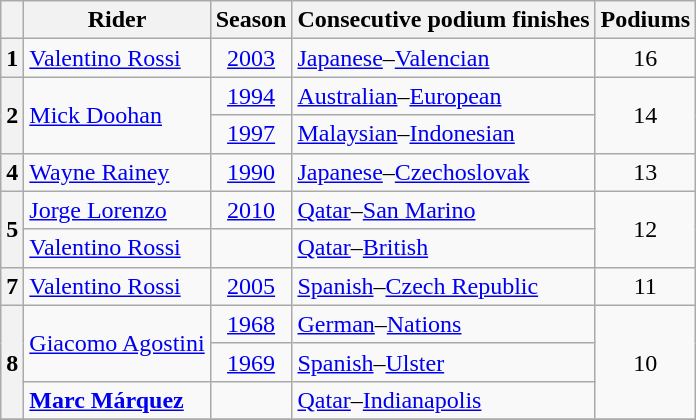<table class="wikitable">
<tr>
<th></th>
<th>Rider</th>
<th>Season</th>
<th>Consecutive podium finishes</th>
<th>Podiums</th>
</tr>
<tr>
<th>1</th>
<td> <a href='#'>Valentino Rossi</a></td>
<td align=center><a href='#'>2003</a></td>
<td><a href='#'>Japanese</a>–<a href='#'>Valencian</a></td>
<td align=center>16</td>
</tr>
<tr>
<th rowspan=2>2</th>
<td rowspan=2> <a href='#'>Mick Doohan</a></td>
<td align=center><a href='#'>1994</a></td>
<td><a href='#'>Australian</a>–<a href='#'>European</a></td>
<td rowspan="2" style="text-align:center;">14</td>
</tr>
<tr>
<td align=center><a href='#'>1997</a></td>
<td><a href='#'>Malaysian</a>–<a href='#'>Indonesian</a></td>
</tr>
<tr>
<th>4</th>
<td> <a href='#'>Wayne Rainey</a></td>
<td align=center><a href='#'>1990</a></td>
<td><a href='#'>Japanese</a>–<a href='#'>Czechoslovak</a></td>
<td align=center>13</td>
</tr>
<tr>
<th rowspan=2>5</th>
<td> <a href='#'>Jorge Lorenzo</a></td>
<td align=center><a href='#'>2010</a></td>
<td><a href='#'>Qatar</a>–<a href='#'>San Marino</a></td>
<td rowspan="2" style="text-align:center;">12</td>
</tr>
<tr>
<td> <a href='#'>Valentino Rossi</a></td>
<td align=center></td>
<td><a href='#'>Qatar</a>–<a href='#'>British</a></td>
</tr>
<tr>
<th>7</th>
<td> <a href='#'>Valentino Rossi</a></td>
<td align=center><a href='#'>2005</a></td>
<td><a href='#'>Spanish</a>–<a href='#'>Czech Republic</a></td>
<td style="text-align:center;">11</td>
</tr>
<tr>
<th rowspan=3>8</th>
<td rowspan=2> <a href='#'>Giacomo Agostini</a></td>
<td align=center><a href='#'>1968</a></td>
<td><a href='#'>German</a>–<a href='#'>Nations</a></td>
<td rowspan="3" style="text-align:center;">10</td>
</tr>
<tr>
<td align=center><a href='#'>1969</a></td>
<td><a href='#'>Spanish</a>–<a href='#'>Ulster</a></td>
</tr>
<tr>
<td> <strong><a href='#'>Marc Márquez</a></strong></td>
<td align=center></td>
<td><a href='#'>Qatar</a>–<a href='#'>Indianapolis</a></td>
</tr>
<tr>
</tr>
</table>
